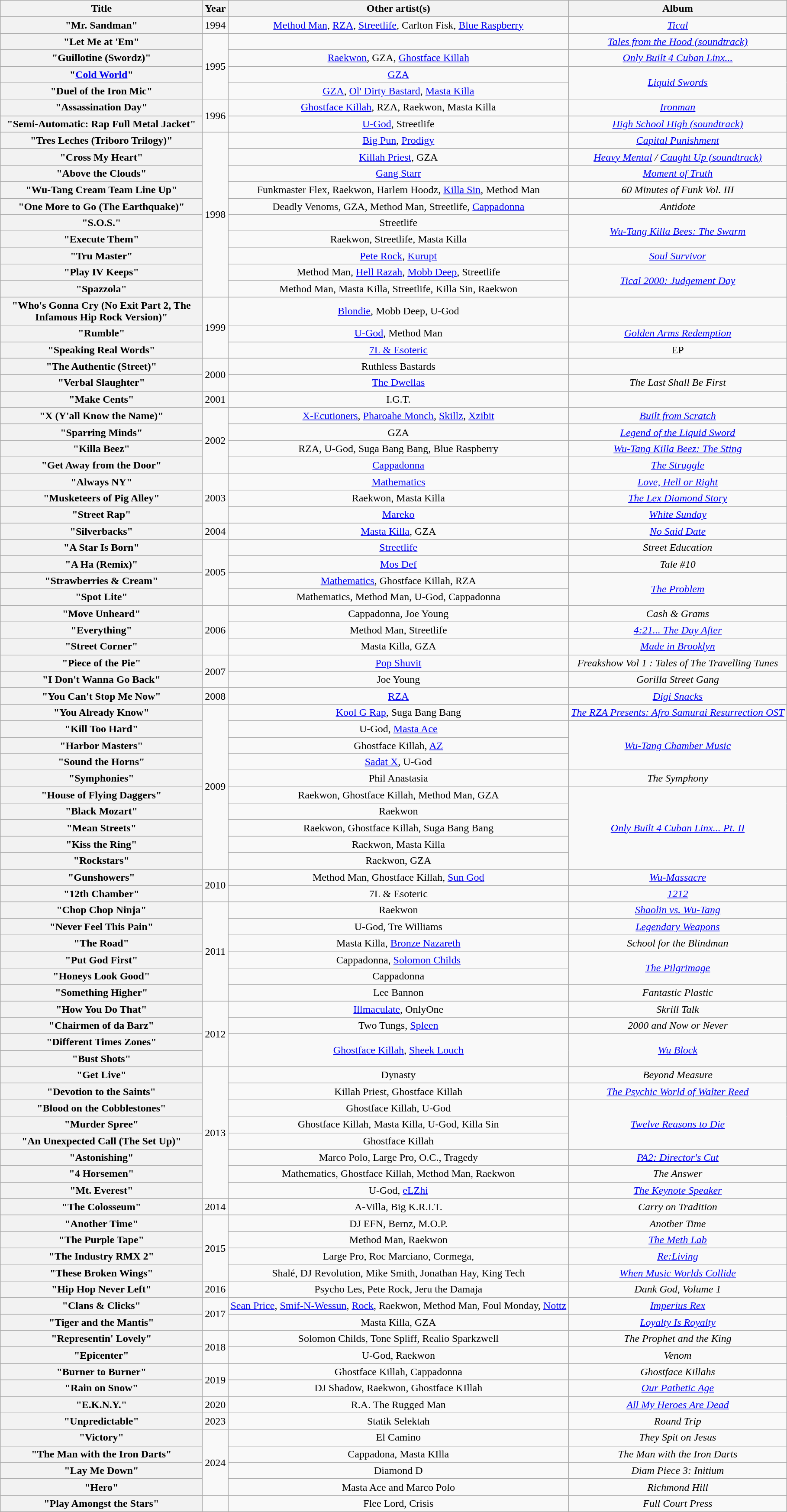<table class="wikitable plainrowheaders" style="text-align:center;">
<tr>
<th scope="col" style="width:19em;">Title</th>
<th scope="col">Year</th>
<th scope="col">Other artist(s)</th>
<th scope="col">Album</th>
</tr>
<tr>
<th scope="row">"Mr. Sandman"</th>
<td>1994</td>
<td><a href='#'>Method Man</a>, <a href='#'>RZA</a>, <a href='#'>Streetlife</a>, Carlton Fisk, <a href='#'>Blue Raspberry</a></td>
<td><em><a href='#'>Tical</a></em></td>
</tr>
<tr>
<th>"Let Me at 'Em"</th>
<td rowspan="4">1995</td>
<td></td>
<td><em><a href='#'>Tales from the Hood (soundtrack)</a></em></td>
</tr>
<tr>
<th scope="row">"Guillotine (Swordz)"</th>
<td><a href='#'>Raekwon</a>, GZA, <a href='#'>Ghostface Killah</a></td>
<td><em><a href='#'>Only Built 4 Cuban Linx...</a></em></td>
</tr>
<tr>
<th scope="row">"<a href='#'>Cold World</a>"</th>
<td><a href='#'>GZA</a></td>
<td rowspan="2"><em><a href='#'>Liquid Swords</a></em></td>
</tr>
<tr>
<th scope="row">"Duel of the Iron Mic"</th>
<td><a href='#'>GZA</a>, <a href='#'>Ol' Dirty Bastard</a>, <a href='#'>Masta Killa</a></td>
</tr>
<tr>
<th scope="row">"Assassination Day"</th>
<td rowspan="2">1996</td>
<td><a href='#'>Ghostface Killah</a>, RZA, Raekwon, Masta Killa</td>
<td><em><a href='#'>Ironman</a></em></td>
</tr>
<tr>
<th scope="row">"Semi-Automatic: Rap Full Metal Jacket"</th>
<td><a href='#'>U-God</a>, Streetlife</td>
<td><em><a href='#'>High School High (soundtrack)</a></em></td>
</tr>
<tr>
<th scope="row">"Tres Leches (Triboro Trilogy)"</th>
<td rowspan="10">1998</td>
<td><a href='#'>Big Pun</a>, <a href='#'>Prodigy</a></td>
<td><em><a href='#'>Capital Punishment</a></em></td>
</tr>
<tr>
<th scope="row">"Cross My Heart"</th>
<td><a href='#'>Killah Priest</a>, GZA</td>
<td><em><a href='#'>Heavy Mental</a> / <a href='#'>Caught Up (soundtrack)</a></em></td>
</tr>
<tr>
<th scope="row">"Above the Clouds"</th>
<td><a href='#'>Gang Starr</a></td>
<td><em><a href='#'>Moment of Truth</a></em></td>
</tr>
<tr>
<th scope="row">"Wu-Tang Cream Team Line Up"</th>
<td>Funkmaster Flex, Raekwon, Harlem Hoodz, <a href='#'>Killa Sin</a>, Method Man</td>
<td><em>60 Minutes of Funk Vol. III</em></td>
</tr>
<tr>
<th scope="row">"One More to Go (The Earthquake)"</th>
<td>Deadly Venoms, GZA, Method Man, Streetlife, <a href='#'>Cappadonna</a></td>
<td><em>Antidote</em></td>
</tr>
<tr>
<th scope="row">"S.O.S."</th>
<td>Streetlife</td>
<td rowspan="2"><em><a href='#'>Wu-Tang Killa Bees: The Swarm</a></em></td>
</tr>
<tr>
<th>"Execute Them"</th>
<td>Raekwon, Streetlife, Masta Killa</td>
</tr>
<tr>
<th scope="row">"Tru Master"</th>
<td><a href='#'>Pete Rock</a>, <a href='#'>Kurupt</a></td>
<td><em><a href='#'>Soul Survivor</a></em></td>
</tr>
<tr>
<th scope="row">"Play IV Keeps"</th>
<td>Method Man, <a href='#'>Hell Razah</a>, <a href='#'>Mobb Deep</a>, Streetlife</td>
<td rowspan="2"><em><a href='#'>Tical 2000: Judgement Day</a></em></td>
</tr>
<tr>
<th scope="row">"Spazzola"</th>
<td>Method Man, Masta Killa, Streetlife, Killa Sin, Raekwon</td>
</tr>
<tr>
<th>"Who's Gonna Cry (No Exit Part 2, The Infamous Hip Rock Version)"</th>
<td rowspan="3">1999</td>
<td><a href='#'>Blondie</a>, Mobb Deep, U-God</td>
<td></td>
</tr>
<tr>
<th scope="row">"Rumble"</th>
<td><a href='#'>U-God</a>, Method Man</td>
<td><em><a href='#'>Golden Arms Redemption</a></em></td>
</tr>
<tr>
<th scope="row">"Speaking Real Words"</th>
<td><a href='#'>7L & Esoteric</a></td>
<td>EP</td>
</tr>
<tr>
<th scope="row">"The Authentic (Street)"</th>
<td rowspan="2">2000</td>
<td>Ruthless Bastards</td>
<td></td>
</tr>
<tr>
<th scope="row">"Verbal Slaughter"</th>
<td><a href='#'>The Dwellas</a></td>
<td><em>The Last Shall Be First</em></td>
</tr>
<tr>
<th scope="row">"Make Cents"</th>
<td>2001</td>
<td>I.G.T.</td>
<td></td>
</tr>
<tr>
<th scope="row">"X (Y'all Know the Name)"</th>
<td rowspan="4">2002</td>
<td><a href='#'>X-Ecutioners</a>, <a href='#'>Pharoahe Monch</a>, <a href='#'>Skillz</a>, <a href='#'>Xzibit</a></td>
<td><em><a href='#'>Built from Scratch</a></em></td>
</tr>
<tr>
<th scope="row">"Sparring Minds"</th>
<td>GZA</td>
<td><em><a href='#'>Legend of the Liquid Sword</a></em></td>
</tr>
<tr>
<th scope="row">"Killa Beez"</th>
<td>RZA, U-God, Suga Bang Bang, Blue Raspberry</td>
<td><em><a href='#'>Wu-Tang Killa Beez: The Sting</a></em></td>
</tr>
<tr>
<th scope="row">"Get Away from the Door"</th>
<td><a href='#'>Cappadonna</a></td>
<td><em><a href='#'>The Struggle</a></em></td>
</tr>
<tr>
<th scope="row">"Always NY"</th>
<td rowspan="3">2003</td>
<td><a href='#'>Mathematics</a></td>
<td><em><a href='#'>Love, Hell or Right</a></em></td>
</tr>
<tr>
<th>"Musketeers of Pig Alley"</th>
<td>Raekwon, Masta Killa</td>
<td><em><a href='#'>The Lex Diamond Story</a></em></td>
</tr>
<tr>
<th scope="row">"Street Rap"</th>
<td><a href='#'>Mareko</a></td>
<td><em><a href='#'>White Sunday</a></em></td>
</tr>
<tr>
<th scope="row">"Silverbacks"</th>
<td>2004</td>
<td><a href='#'>Masta Killa</a>, GZA</td>
<td><em><a href='#'>No Said Date</a></em></td>
</tr>
<tr>
<th scope="row">"A Star Is Born"</th>
<td rowspan="4">2005</td>
<td><a href='#'>Streetlife</a></td>
<td><em>Street Education</em></td>
</tr>
<tr>
<th scope="row">"A Ha (Remix)"</th>
<td><a href='#'>Mos Def</a></td>
<td><em>Tale #10</em></td>
</tr>
<tr>
<th scope="row">"Strawberries & Cream"</th>
<td><a href='#'>Mathematics</a>, Ghostface Killah, RZA</td>
<td rowspan="2"><em><a href='#'>The Problem</a></em></td>
</tr>
<tr>
<th scope="row">"Spot Lite"</th>
<td>Mathematics, Method Man, U-God, Cappadonna</td>
</tr>
<tr>
<th scope="row">"Move Unheard"</th>
<td rowspan="3">2006</td>
<td>Cappadonna, Joe Young</td>
<td><em>Cash & Grams</em></td>
</tr>
<tr>
<th scope="row">"Everything"</th>
<td>Method Man, Streetlife</td>
<td><em><a href='#'>4:21... The Day After</a></em></td>
</tr>
<tr>
<th scope="row">"Street Corner"</th>
<td>Masta Killa, GZA</td>
<td><em><a href='#'>Made in Brooklyn</a></em></td>
</tr>
<tr>
<th scope="row">"Piece of the Pie"</th>
<td rowspan="2">2007</td>
<td><a href='#'>Pop Shuvit</a></td>
<td><em>Freakshow Vol 1 : Tales of The Travelling Tunes</em></td>
</tr>
<tr>
<th scope="row">"I Don't Wanna Go Back"</th>
<td>Joe Young</td>
<td><em>Gorilla Street Gang</em></td>
</tr>
<tr>
<th scope="row">"You Can't Stop Me Now"</th>
<td>2008</td>
<td><a href='#'>RZA</a></td>
<td><em><a href='#'>Digi Snacks</a></em></td>
</tr>
<tr>
<th scope="row">"You Already Know"</th>
<td rowspan="10">2009</td>
<td><a href='#'>Kool G Rap</a>, Suga Bang Bang</td>
<td><em><a href='#'>The RZA Presents: Afro Samurai Resurrection OST</a></em></td>
</tr>
<tr>
<th scope="row">"Kill Too Hard"</th>
<td>U-God, <a href='#'>Masta Ace</a></td>
<td rowspan="3"><em><a href='#'>Wu-Tang Chamber Music</a></em></td>
</tr>
<tr>
<th scope="row">"Harbor Masters"</th>
<td>Ghostface Killah, <a href='#'>AZ</a></td>
</tr>
<tr>
<th scope="row">"Sound the Horns"</th>
<td><a href='#'>Sadat X</a>, U-God</td>
</tr>
<tr>
<th scope="row">"Symphonies"</th>
<td>Phil Anastasia</td>
<td><em>The Symphony</em></td>
</tr>
<tr>
<th scope="row">"House of Flying Daggers"</th>
<td>Raekwon, Ghostface Killah, Method Man, GZA</td>
<td rowspan="5"><em><a href='#'>Only Built 4 Cuban Linx... Pt. II</a></em></td>
</tr>
<tr>
<th scope="row">"Black Mozart"</th>
<td>Raekwon</td>
</tr>
<tr>
<th scope="row">"Mean Streets"</th>
<td>Raekwon, Ghostface Killah, Suga Bang Bang</td>
</tr>
<tr>
<th scope="row">"Kiss the Ring"</th>
<td>Raekwon, Masta Killa</td>
</tr>
<tr>
<th scope="row">"Rockstars"</th>
<td>Raekwon, GZA</td>
</tr>
<tr>
<th scope="row">"Gunshowers"</th>
<td rowspan="2">2010</td>
<td>Method Man, Ghostface Killah, <a href='#'>Sun God</a></td>
<td><em><a href='#'>Wu-Massacre</a></em></td>
</tr>
<tr>
<th scope="row">"12th Chamber"</th>
<td>7L & Esoteric</td>
<td><em><a href='#'>1212</a></em></td>
</tr>
<tr>
<th scope="row">"Chop Chop Ninja"</th>
<td rowspan="6">2011</td>
<td>Raekwon</td>
<td><em><a href='#'>Shaolin vs. Wu-Tang</a></em></td>
</tr>
<tr>
<th scope="row">"Never Feel This Pain"</th>
<td>U-God, Tre Williams</td>
<td><em><a href='#'>Legendary Weapons</a></em></td>
</tr>
<tr>
<th scope="row">"The Road"</th>
<td>Masta Killa, <a href='#'>Bronze Nazareth</a></td>
<td><em>School for the Blindman</em></td>
</tr>
<tr>
<th scope="row">"Put God First"</th>
<td>Cappadonna, <a href='#'>Solomon Childs</a></td>
<td rowspan="2"><em><a href='#'>The Pilgrimage</a></em></td>
</tr>
<tr>
<th scope="row">"Honeys Look Good"</th>
<td>Cappadonna</td>
</tr>
<tr>
<th>"Something Higher"</th>
<td>Lee Bannon</td>
<td><em>Fantastic Plastic</em></td>
</tr>
<tr>
<th scope="row">"How You Do That"</th>
<td rowspan="4">2012</td>
<td><a href='#'>Illmaculate</a>, OnlyOne</td>
<td><em>Skrill Talk</em></td>
</tr>
<tr>
<th scope="row">"Chairmen of da Barz"</th>
<td>Two Tungs, <a href='#'>Spleen</a></td>
<td><em>2000 and Now or Never</em></td>
</tr>
<tr>
<th scope="row">"Different Times Zones"</th>
<td rowspan="2"><a href='#'>Ghostface Killah</a>, <a href='#'>Sheek Louch</a></td>
<td rowspan="2"><em><a href='#'>Wu Block</a></em></td>
</tr>
<tr>
<th scope="row">"Bust Shots"</th>
</tr>
<tr>
<th scope="row">"Get Live"</th>
<td rowspan="8">2013</td>
<td>Dynasty</td>
<td><em>Beyond Measure</em></td>
</tr>
<tr>
<th scope="row">"Devotion to the Saints"</th>
<td>Killah Priest, Ghostface Killah</td>
<td><em><a href='#'>The Psychic World of Walter Reed</a></em></td>
</tr>
<tr>
<th scope="row">"Blood on the Cobblestones"</th>
<td>Ghostface Killah, U-God</td>
<td rowspan="3"><em><a href='#'>Twelve Reasons to Die</a></em></td>
</tr>
<tr>
<th scope="row">"Murder Spree"</th>
<td>Ghostface Killah, Masta Killa, U-God, Killa Sin</td>
</tr>
<tr>
<th scope="row">"An Unexpected Call (The Set Up)"</th>
<td>Ghostface Killah</td>
</tr>
<tr>
<th>"Astonishing"</th>
<td>Marco Polo, Large Pro, O.C., Tragedy</td>
<td><em><a href='#'>PA2: Director's Cut</a></em></td>
</tr>
<tr>
<th scope="row">"4 Horsemen"</th>
<td>Mathematics, Ghostface Killah, Method Man, Raekwon</td>
<td><em>The Answer</em></td>
</tr>
<tr>
<th scope="row">"Mt. Everest"</th>
<td>U-God, <a href='#'>eLZhi</a></td>
<td><em><a href='#'>The Keynote Speaker</a></em></td>
</tr>
<tr>
<th>"The Colosseum"</th>
<td>2014</td>
<td>A-Villa, Big K.R.I.T.</td>
<td><em>Carry on Tradition</em></td>
</tr>
<tr>
<th>"Another Time"</th>
<td rowspan="4">2015</td>
<td>DJ EFN, Bernz, M.O.P.</td>
<td><em>Another Time</em></td>
</tr>
<tr>
<th>"The Purple Tape"</th>
<td>Method Man, Raekwon</td>
<td><em><a href='#'>The Meth Lab</a></em></td>
</tr>
<tr>
<th>"The Industry RMX 2"</th>
<td>Large Pro, Roc Marciano, Cormega,</td>
<td><em><a href='#'>Re:Living</a></em></td>
</tr>
<tr>
<th scope="row">"These Broken Wings"</th>
<td>Shalé, DJ Revolution, Mike Smith, Jonathan Hay, King Tech</td>
<td><em><a href='#'>When Music Worlds Collide</a></em></td>
</tr>
<tr>
<th>"Hip Hop Never Left"</th>
<td>2016</td>
<td>Psycho Les, Pete Rock, Jeru the Damaja</td>
<td><em>Dank God, Volume 1</em></td>
</tr>
<tr>
<th scope="row">"Clans & Clicks"</th>
<td rowspan="2">2017</td>
<td><a href='#'>Sean Price</a>, <a href='#'>Smif-N-Wessun</a>, <a href='#'>Rock</a>, Raekwon, Method Man, Foul Monday, <a href='#'>Nottz</a></td>
<td><em><a href='#'>Imperius Rex</a></em></td>
</tr>
<tr>
<th>"Tiger and the Mantis"</th>
<td>Masta Killa, GZA</td>
<td><em><a href='#'>Loyalty Is Royalty</a></em></td>
</tr>
<tr>
<th scope="row">"Representin' Lovely"</th>
<td rowspan="2">2018</td>
<td>Solomon Childs, Tone Spliff, Realio Sparkzwell</td>
<td><em>The Prophet and the King </em></td>
</tr>
<tr>
<th>"Epicenter"</th>
<td>U-God, Raekwon</td>
<td><em>Venom</em></td>
</tr>
<tr>
<th>"Burner to Burner"</th>
<td rowspan="2">2019</td>
<td>Ghostface Killah, Cappadonna</td>
<td><em>Ghostface Killahs</em></td>
</tr>
<tr>
<th>"Rain on Snow"</th>
<td>DJ Shadow, Raekwon, Ghostface KIllah</td>
<td><em><a href='#'>Our Pathetic Age</a></em></td>
</tr>
<tr>
<th>"E.K.N.Y."</th>
<td>2020</td>
<td>R.A. The Rugged Man</td>
<td><em><a href='#'>All My Heroes Are Dead</a></em></td>
</tr>
<tr>
<th>"Unpredictable"</th>
<td>2023</td>
<td>Statik Selektah</td>
<td><em>Round Trip</em></td>
</tr>
<tr>
<th>"Victory"</th>
<td rowspan="4">2024</td>
<td>El Camino</td>
<td><em>They Spit on Jesus</em></td>
</tr>
<tr>
<th>"The Man with the Iron Darts"</th>
<td>Cappadona, Masta KIlla</td>
<td><em>The Man with the Iron Darts</em></td>
</tr>
<tr>
<th>"Lay Me Down"</th>
<td>Diamond D</td>
<td><em>Diam Piece 3: Initium</em></td>
</tr>
<tr>
<th>"Hero"</th>
<td>Masta Ace and Marco Polo</td>
<td><em>Richmond Hill</em></td>
</tr>
<tr>
<th>"Play Amongst the Stars"</th>
<td></td>
<td>Flee Lord, Crisis</td>
<td><em>Full Court Press</em></td>
</tr>
</table>
